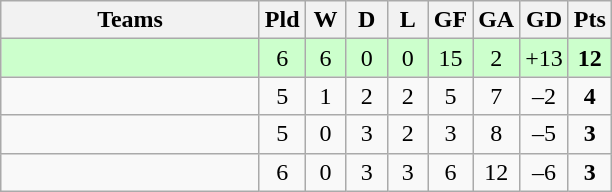<table class="wikitable" style="text-align: center;">
<tr>
<th width=165>Teams</th>
<th width=20>Pld</th>
<th width=20>W</th>
<th width=20>D</th>
<th width=20>L</th>
<th width=20>GF</th>
<th width=20>GA</th>
<th width=20>GD</th>
<th width=20>Pts</th>
</tr>
<tr align=center style="background:#ccffcc;">
<td style="text-align:left;"></td>
<td>6</td>
<td>6</td>
<td>0</td>
<td>0</td>
<td>15</td>
<td>2</td>
<td>+13</td>
<td><strong>12</strong></td>
</tr>
<tr align=center>
<td style="text-align:left;"></td>
<td>5</td>
<td>1</td>
<td>2</td>
<td>2</td>
<td>5</td>
<td>7</td>
<td>–2</td>
<td><strong>4</strong></td>
</tr>
<tr align=center>
<td style="text-align:left;"></td>
<td>5</td>
<td>0</td>
<td>3</td>
<td>2</td>
<td>3</td>
<td>8</td>
<td>–5</td>
<td><strong>3</strong></td>
</tr>
<tr align=center>
<td style="text-align:left;"></td>
<td>6</td>
<td>0</td>
<td>3</td>
<td>3</td>
<td>6</td>
<td>12</td>
<td>–6</td>
<td><strong>3</strong></td>
</tr>
</table>
